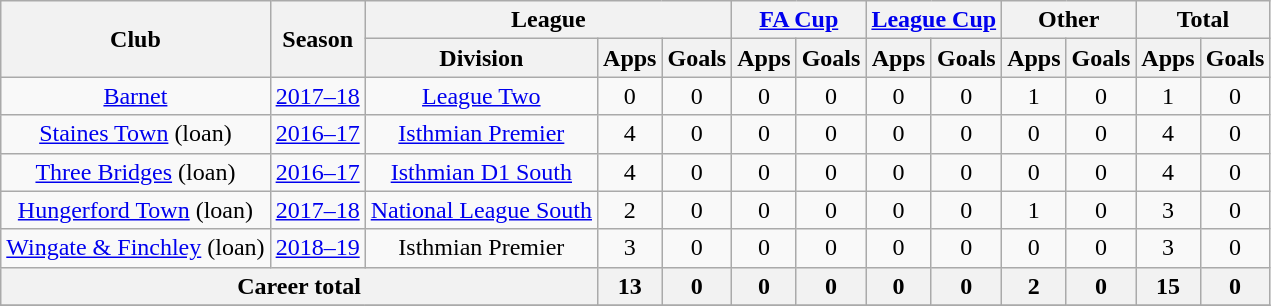<table class="wikitable" style="text-align:center">
<tr>
<th rowspan=2>Club</th>
<th rowspan=2>Season</th>
<th colspan=3>League</th>
<th colspan=2><a href='#'>FA Cup</a></th>
<th colspan=2><a href='#'>League Cup</a></th>
<th colspan=2>Other</th>
<th colspan=2>Total</th>
</tr>
<tr>
<th>Division</th>
<th>Apps</th>
<th>Goals</th>
<th>Apps</th>
<th>Goals</th>
<th>Apps</th>
<th>Goals</th>
<th>Apps</th>
<th>Goals</th>
<th>Apps</th>
<th>Goals</th>
</tr>
<tr>
<td rowspan="1"><a href='#'>Barnet</a></td>
<td><a href='#'>2017–18</a></td>
<td><a href='#'>League Two</a></td>
<td>0</td>
<td>0</td>
<td>0</td>
<td>0</td>
<td>0</td>
<td>0</td>
<td>1</td>
<td>0</td>
<td>1</td>
<td>0</td>
</tr>
<tr>
<td><a href='#'>Staines Town</a> (loan)</td>
<td><a href='#'>2016–17</a></td>
<td><a href='#'>Isthmian Premier</a></td>
<td>4</td>
<td>0</td>
<td>0</td>
<td>0</td>
<td>0</td>
<td>0</td>
<td>0</td>
<td>0</td>
<td>4</td>
<td>0</td>
</tr>
<tr>
<td><a href='#'>Three Bridges</a> (loan)</td>
<td><a href='#'>2016–17</a></td>
<td><a href='#'>Isthmian D1 South</a></td>
<td>4</td>
<td>0</td>
<td>0</td>
<td>0</td>
<td>0</td>
<td>0</td>
<td>0</td>
<td>0</td>
<td>4</td>
<td>0</td>
</tr>
<tr>
<td><a href='#'>Hungerford Town</a> (loan)</td>
<td><a href='#'>2017–18</a></td>
<td><a href='#'>National League South</a></td>
<td>2</td>
<td>0</td>
<td>0</td>
<td>0</td>
<td>0</td>
<td>0</td>
<td>1</td>
<td>0</td>
<td>3</td>
<td>0</td>
</tr>
<tr>
<td><a href='#'>Wingate & Finchley</a> (loan)</td>
<td><a href='#'>2018–19</a></td>
<td>Isthmian Premier</td>
<td>3</td>
<td>0</td>
<td>0</td>
<td>0</td>
<td>0</td>
<td>0</td>
<td>0</td>
<td>0</td>
<td>3</td>
<td>0</td>
</tr>
<tr>
<th colspan="3">Career total</th>
<th>13</th>
<th>0</th>
<th>0</th>
<th>0</th>
<th>0</th>
<th>0</th>
<th>2</th>
<th>0</th>
<th>15</th>
<th>0</th>
</tr>
<tr>
</tr>
</table>
